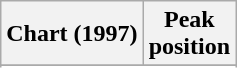<table class="wikitable sortable plainrowheaders" style="text-align:center">
<tr>
<th scope="col">Chart (1997)</th>
<th scope="col">Peak<br>position</th>
</tr>
<tr>
</tr>
<tr>
</tr>
<tr>
</tr>
<tr>
</tr>
<tr>
</tr>
<tr>
</tr>
<tr>
</tr>
<tr>
</tr>
<tr>
</tr>
<tr>
</tr>
<tr>
</tr>
</table>
